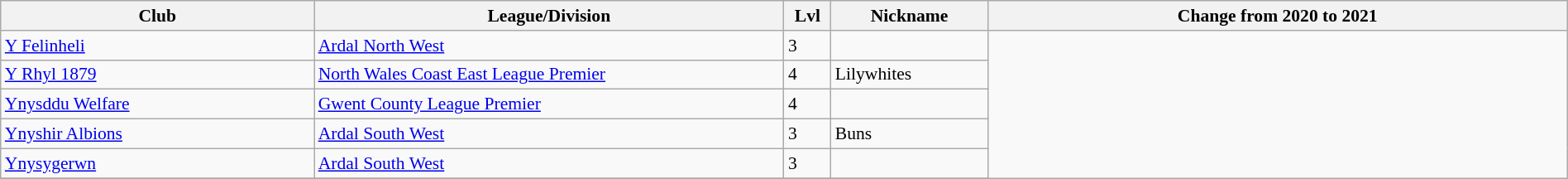<table class="wikitable sortable" width=100% style="font-size:90%">
<tr>
<th width=20%>Club</th>
<th width=30%>League/Division</th>
<th width=3%>Lvl</th>
<th width=10%>Nickname</th>
<th width=37%>Change from 2020 to 2021</th>
</tr>
<tr>
<td><a href='#'>Y Felinheli</a></td>
<td><a href='#'>Ardal North West</a></td>
<td>3</td>
<td></td>
</tr>
<tr>
<td><a href='#'>Y Rhyl 1879</a></td>
<td><a href='#'>North Wales Coast East League Premier</a></td>
<td>4</td>
<td>Lilywhites</td>
</tr>
<tr>
<td><a href='#'>Ynysddu Welfare</a></td>
<td><a href='#'>Gwent County League Premier</a></td>
<td>4</td>
<td></td>
</tr>
<tr>
<td><a href='#'>Ynyshir Albions</a></td>
<td><a href='#'>Ardal South West</a></td>
<td>3</td>
<td>Buns</td>
</tr>
<tr>
<td><a href='#'>Ynysygerwn</a></td>
<td><a href='#'>Ardal South West</a></td>
<td>3</td>
<td></td>
</tr>
<tr>
</tr>
</table>
